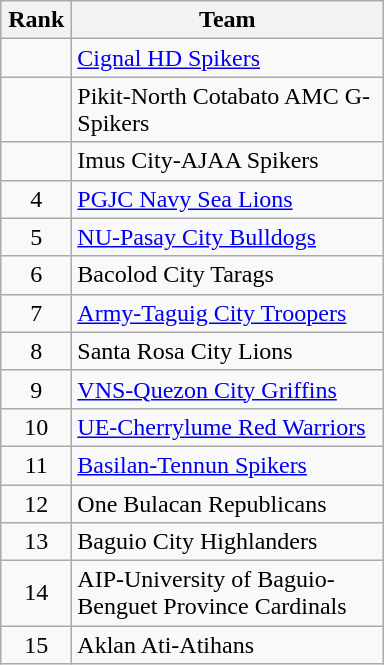<table class="wikitable" style="text-align:center;">
<tr>
<th width=40>Rank</th>
<th width=200>Team</th>
</tr>
<tr>
<td></td>
<td style="text-align:left;"><a href='#'>Cignal HD Spikers</a></td>
</tr>
<tr>
<td></td>
<td style="text-align:left;">Pikit-North Cotabato AMC G-Spikers</td>
</tr>
<tr>
<td></td>
<td style="text-align:left;">Imus City-AJAA Spikers</td>
</tr>
<tr>
<td>4</td>
<td style="text-align:left;"><a href='#'>PGJC Navy Sea Lions</a></td>
</tr>
<tr>
<td>5</td>
<td style="text-align:left;"><a href='#'>NU-Pasay City Bulldogs</a></td>
</tr>
<tr>
<td>6</td>
<td style="text-align:left;">Bacolod City Tarags</td>
</tr>
<tr>
<td>7</td>
<td style="text-align:left;"><a href='#'>Army-Taguig City Troopers</a></td>
</tr>
<tr>
<td>8</td>
<td style="text-align:left;">Santa Rosa City Lions</td>
</tr>
<tr>
<td>9</td>
<td style="text-align:left;"><a href='#'>VNS-Quezon City Griffins</a></td>
</tr>
<tr>
<td>10</td>
<td style="text-align:left;"><a href='#'>UE-Cherrylume Red Warriors</a></td>
</tr>
<tr>
<td>11</td>
<td style="text-align:left;"><a href='#'>Basilan-Tennun Spikers</a></td>
</tr>
<tr>
<td>12</td>
<td style="text-align:left;">One Bulacan Republicans</td>
</tr>
<tr>
<td>13</td>
<td style="text-align:left;">Baguio City Highlanders</td>
</tr>
<tr>
<td>14</td>
<td style="text-align:left;">AIP-University of Baguio-Benguet Province Cardinals</td>
</tr>
<tr>
<td>15</td>
<td style="text-align:left;">Aklan Ati-Atihans</td>
</tr>
</table>
